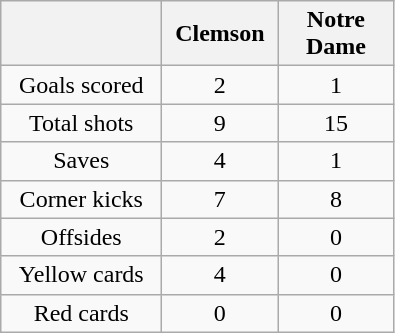<table class="wikitable plainrowheaders" style="text-align: center">
<tr>
<th scope="col" style="width:100px"></th>
<th scope="col" style="width:70px">Clemson</th>
<th scope="col" style="width:70px">Notre Dame</th>
</tr>
<tr>
<td scope=row>Goals scored</td>
<td>2</td>
<td>1</td>
</tr>
<tr>
<td scope=row>Total shots</td>
<td>9</td>
<td>15</td>
</tr>
<tr>
<td scope=row>Saves</td>
<td>4</td>
<td>1</td>
</tr>
<tr>
<td scope=row>Corner kicks</td>
<td>7</td>
<td>8</td>
</tr>
<tr>
<td scope=row>Offsides</td>
<td>2</td>
<td>0</td>
</tr>
<tr>
<td scope=row>Yellow cards</td>
<td>4</td>
<td>0</td>
</tr>
<tr>
<td scope=row>Red cards</td>
<td>0</td>
<td>0</td>
</tr>
</table>
